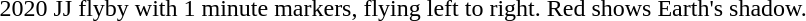<table>
<tr>
<td></td>
</tr>
<tr>
<td>2020 JJ flyby with 1 minute markers, flying left to right. Red shows Earth's shadow.</td>
</tr>
</table>
